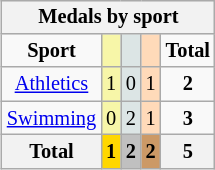<table class="wikitable" style="font-size:85%; float:right;">
<tr style="background:#efefef;">
<th colspan=7>Medals by sport</th>
</tr>
<tr style="text-align:center">
<td><strong>Sport</strong></td>
<td style="background:#f7f6a8"></td>
<td style="background:#dce5e5"></td>
<td style="background:#ffdab9"></td>
<td><strong>Total</strong></td>
</tr>
<tr style="text-align:center">
<td><a href='#'>Athletics</a></td>
<td style="background:#F7F6A8">1</td>
<td style="background:#DCE5E5">0</td>
<td style="background:#FFDAB9">1</td>
<td><strong>2</strong></td>
</tr>
<tr style="text-align:center">
<td><a href='#'>Swimming</a></td>
<td style="background:#F7F6A8">0</td>
<td style="background:#DCE5E5">2</td>
<td style="background:#FFDAB9">1</td>
<td><strong>3</strong></td>
</tr>
<tr style="text-align:center">
<th>Total</th>
<th style="background:gold">1</th>
<th style="background:silver">2</th>
<th style="background:#c96">2</th>
<th>5</th>
</tr>
</table>
